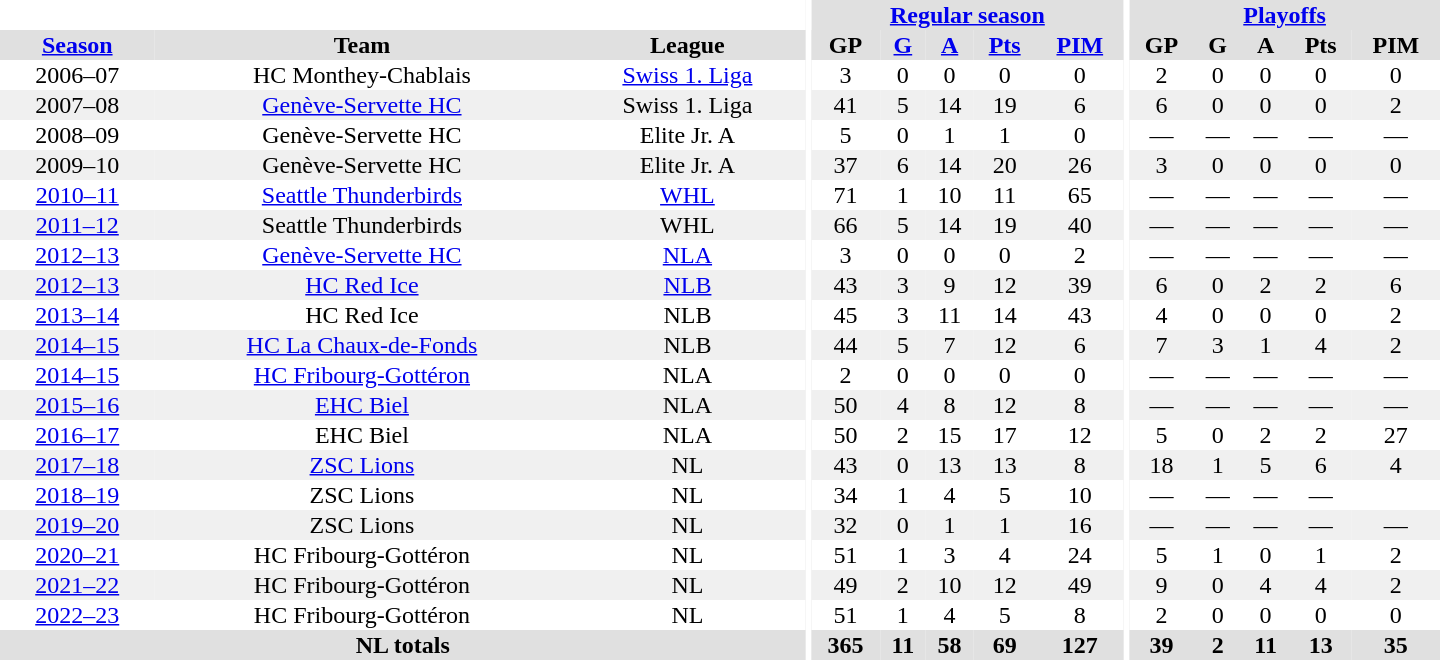<table border="0" cellpadding="1" cellspacing="0" style="text-align:center; width:60em">
<tr bgcolor="#e0e0e0">
<th colspan="3" bgcolor="#ffffff"></th>
<th rowspan="99" bgcolor="#ffffff"></th>
<th colspan="5"><a href='#'>Regular season</a></th>
<th rowspan="99" bgcolor="#ffffff"></th>
<th colspan="5"><a href='#'>Playoffs</a></th>
</tr>
<tr bgcolor="#e0e0e0">
<th><a href='#'>Season</a></th>
<th>Team</th>
<th>League</th>
<th>GP</th>
<th><a href='#'>G</a></th>
<th><a href='#'>A</a></th>
<th><a href='#'>Pts</a></th>
<th><a href='#'>PIM</a></th>
<th>GP</th>
<th>G</th>
<th>A</th>
<th>Pts</th>
<th>PIM</th>
</tr>
<tr>
<td>2006–07</td>
<td>HC Monthey-Chablais</td>
<td><a href='#'>Swiss 1. Liga</a></td>
<td>3</td>
<td>0</td>
<td>0</td>
<td>0</td>
<td>0</td>
<td>2</td>
<td>0</td>
<td>0</td>
<td>0</td>
<td>0</td>
</tr>
<tr bgcolor="#f0f0f0">
<td>2007–08</td>
<td><a href='#'>Genève-Servette HC</a></td>
<td>Swiss 1. Liga</td>
<td>41</td>
<td>5</td>
<td>14</td>
<td>19</td>
<td>6</td>
<td>6</td>
<td>0</td>
<td>0</td>
<td>0</td>
<td>2</td>
</tr>
<tr>
<td>2008–09</td>
<td>Genève-Servette HC</td>
<td>Elite Jr. A</td>
<td>5</td>
<td>0</td>
<td>1</td>
<td>1</td>
<td>0</td>
<td>—</td>
<td>—</td>
<td>—</td>
<td>—</td>
<td>—</td>
</tr>
<tr bgcolor="#f0f0f0">
<td>2009–10</td>
<td>Genève-Servette HC</td>
<td>Elite Jr. A</td>
<td>37</td>
<td>6</td>
<td>14</td>
<td>20</td>
<td>26</td>
<td>3</td>
<td>0</td>
<td>0</td>
<td>0</td>
<td>0</td>
</tr>
<tr>
<td><a href='#'>2010–11</a></td>
<td><a href='#'>Seattle Thunderbirds</a></td>
<td><a href='#'>WHL</a></td>
<td>71</td>
<td>1</td>
<td>10</td>
<td>11</td>
<td>65</td>
<td>—</td>
<td>—</td>
<td>—</td>
<td>—</td>
<td>—</td>
</tr>
<tr bgcolor="#f0f0f0">
<td><a href='#'>2011–12</a></td>
<td>Seattle Thunderbirds</td>
<td>WHL</td>
<td>66</td>
<td>5</td>
<td>14</td>
<td>19</td>
<td>40</td>
<td>—</td>
<td>—</td>
<td>—</td>
<td>—</td>
<td>—</td>
</tr>
<tr>
<td><a href='#'>2012–13</a></td>
<td><a href='#'>Genève-Servette HC</a></td>
<td><a href='#'>NLA</a></td>
<td>3</td>
<td>0</td>
<td>0</td>
<td>0</td>
<td>2</td>
<td>—</td>
<td>—</td>
<td>—</td>
<td>—</td>
<td>—</td>
</tr>
<tr bgcolor="#f0f0f0">
<td><a href='#'>2012–13</a></td>
<td><a href='#'>HC Red Ice</a></td>
<td><a href='#'>NLB</a></td>
<td>43</td>
<td>3</td>
<td>9</td>
<td>12</td>
<td>39</td>
<td>6</td>
<td>0</td>
<td>2</td>
<td>2</td>
<td>6</td>
</tr>
<tr>
<td><a href='#'>2013–14</a></td>
<td>HC Red Ice</td>
<td>NLB</td>
<td>45</td>
<td>3</td>
<td>11</td>
<td>14</td>
<td>43</td>
<td>4</td>
<td>0</td>
<td>0</td>
<td>0</td>
<td>2</td>
</tr>
<tr bgcolor="#f0f0f0">
<td><a href='#'>2014–15</a></td>
<td><a href='#'>HC La Chaux-de-Fonds</a></td>
<td>NLB</td>
<td>44</td>
<td>5</td>
<td>7</td>
<td>12</td>
<td>6</td>
<td>7</td>
<td>3</td>
<td>1</td>
<td>4</td>
<td>2</td>
</tr>
<tr>
<td><a href='#'>2014–15</a></td>
<td><a href='#'>HC Fribourg-Gottéron</a></td>
<td>NLA</td>
<td>2</td>
<td>0</td>
<td>0</td>
<td>0</td>
<td>0</td>
<td>—</td>
<td>—</td>
<td>—</td>
<td>—</td>
<td>—</td>
</tr>
<tr bgcolor="#f0f0f0">
<td><a href='#'>2015–16</a></td>
<td><a href='#'>EHC Biel</a></td>
<td>NLA</td>
<td>50</td>
<td>4</td>
<td>8</td>
<td>12</td>
<td>8</td>
<td>—</td>
<td>—</td>
<td>—</td>
<td>—</td>
<td>—</td>
</tr>
<tr>
<td><a href='#'>2016–17</a></td>
<td>EHC Biel</td>
<td>NLA</td>
<td>50</td>
<td>2</td>
<td>15</td>
<td>17</td>
<td>12</td>
<td>5</td>
<td>0</td>
<td>2</td>
<td>2</td>
<td>27</td>
</tr>
<tr bgcolor="#f0f0f0">
<td><a href='#'>2017–18</a></td>
<td><a href='#'>ZSC Lions</a></td>
<td>NL</td>
<td>43</td>
<td>0</td>
<td>13</td>
<td>13</td>
<td>8</td>
<td>18</td>
<td>1</td>
<td>5</td>
<td>6</td>
<td>4</td>
</tr>
<tr>
<td><a href='#'>2018–19</a></td>
<td>ZSC Lions</td>
<td>NL</td>
<td>34</td>
<td>1</td>
<td>4</td>
<td>5</td>
<td>10</td>
<td>—</td>
<td>—</td>
<td>—</td>
<td>—</td>
</tr>
<tr bgcolor="#f0f0f0">
<td><a href='#'>2019–20</a></td>
<td>ZSC Lions</td>
<td>NL</td>
<td>32</td>
<td>0</td>
<td>1</td>
<td>1</td>
<td>16</td>
<td>—</td>
<td>—</td>
<td>—</td>
<td>—</td>
<td>—</td>
</tr>
<tr>
<td><a href='#'>2020–21</a></td>
<td>HC Fribourg-Gottéron</td>
<td>NL</td>
<td>51</td>
<td>1</td>
<td>3</td>
<td>4</td>
<td>24</td>
<td>5</td>
<td>1</td>
<td>0</td>
<td>1</td>
<td>2</td>
</tr>
<tr bgcolor="#f0f0f0">
<td><a href='#'>2021–22</a></td>
<td>HC Fribourg-Gottéron</td>
<td>NL</td>
<td>49</td>
<td>2</td>
<td>10</td>
<td>12</td>
<td>49</td>
<td>9</td>
<td>0</td>
<td>4</td>
<td>4</td>
<td>2</td>
</tr>
<tr>
<td><a href='#'>2022–23</a></td>
<td>HC Fribourg-Gottéron</td>
<td>NL</td>
<td>51</td>
<td>1</td>
<td>4</td>
<td>5</td>
<td>8</td>
<td>2</td>
<td>0</td>
<td>0</td>
<td>0</td>
<td>0</td>
</tr>
<tr ALIGN="center" bgcolor="#e0e0e0">
<th colspan="3">NL totals</th>
<th>365</th>
<th>11</th>
<th>58</th>
<th>69</th>
<th>127</th>
<th>39</th>
<th>2</th>
<th>11</th>
<th>13</th>
<th>35</th>
</tr>
</table>
